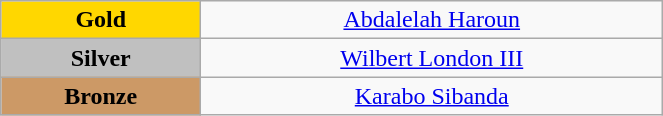<table class="wikitable" style=" text-align:center; " width="35%">
<tr>
<td style="background:gold"><strong>Gold</strong></td>
<td><a href='#'>Abdalelah Haroun</a> <br><small></small></td>
</tr>
<tr>
<td style="background:silver"><strong>Silver</strong></td>
<td><a href='#'>Wilbert London III</a><br><small> </small></td>
</tr>
<tr>
<td style="background:#cc9966"><strong>Bronze</strong></td>
<td><a href='#'>Karabo Sibanda</a> <br><small></small></td>
</tr>
</table>
